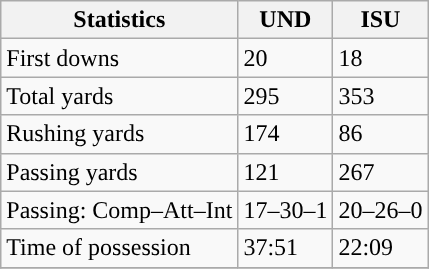<table class="wikitable" style="float: left;">
<tr>
<th>Statistics</th>
<th>UND</th>
<th>ISU</th>
</tr>
<tr>
<td>First downs</td>
<td>20</td>
<td>18</td>
</tr>
<tr>
<td>Total yards</td>
<td>295</td>
<td>353</td>
</tr>
<tr>
<td>Rushing yards</td>
<td>174</td>
<td>86</td>
</tr>
<tr>
<td>Passing yards</td>
<td>121</td>
<td>267</td>
</tr>
<tr>
<td>Passing: Comp–Att–Int</td>
<td>17–30–1</td>
<td>20–26–0</td>
</tr>
<tr>
<td>Time of possession</td>
<td>37:51</td>
<td>22:09</td>
</tr>
<tr>
</tr>
</table>
